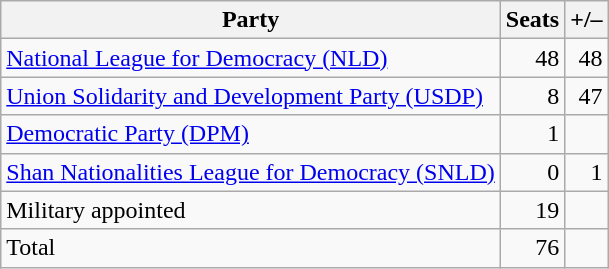<table class=wikitable style=text-align:right>
<tr>
<th>Party</th>
<th>Seats</th>
<th>+/–</th>
</tr>
<tr>
<td align=left><a href='#'>National League for Democracy (NLD)</a></td>
<td>48</td>
<td>48</td>
</tr>
<tr>
<td align=left><a href='#'>Union Solidarity and Development Party (USDP)</a></td>
<td>8</td>
<td>47</td>
</tr>
<tr>
<td align=left><a href='#'>Democratic Party (DPM)</a></td>
<td>1</td>
<td></td>
</tr>
<tr>
<td align=left><a href='#'>Shan Nationalities League for Democracy (SNLD)</a></td>
<td>0</td>
<td>1</td>
</tr>
<tr>
<td align=left>Military appointed</td>
<td>19</td>
<td></td>
</tr>
<tr>
<td align=left>Total</td>
<td>76</td>
<td></td>
</tr>
</table>
